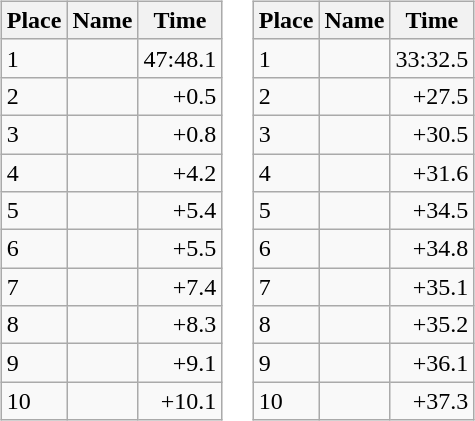<table border="0">
<tr>
<td valign="top"><br><table class="wikitable">
<tr>
<th>Place</th>
<th>Name</th>
<th>Time</th>
</tr>
<tr>
<td>1</td>
<td></td>
<td align="right">47:48.1</td>
</tr>
<tr>
<td>2</td>
<td></td>
<td align="right">+0.5</td>
</tr>
<tr>
<td>3</td>
<td></td>
<td align="right">+0.8</td>
</tr>
<tr>
<td>4</td>
<td></td>
<td align="right">+4.2</td>
</tr>
<tr>
<td>5</td>
<td></td>
<td align="right">+5.4</td>
</tr>
<tr>
<td>6</td>
<td></td>
<td align="right">+5.5</td>
</tr>
<tr>
<td>7</td>
<td></td>
<td align="right">+7.4</td>
</tr>
<tr>
<td>8</td>
<td></td>
<td align="right">+8.3</td>
</tr>
<tr>
<td>9</td>
<td></td>
<td align="right">+9.1</td>
</tr>
<tr>
<td>10</td>
<td></td>
<td align="right">+10.1</td>
</tr>
</table>
</td>
<td valign="top"><br><table class="wikitable">
<tr>
<th>Place</th>
<th>Name</th>
<th>Time</th>
</tr>
<tr>
<td>1</td>
<td></td>
<td align="right">33:32.5</td>
</tr>
<tr>
<td>2</td>
<td></td>
<td align="right">+27.5</td>
</tr>
<tr>
<td>3</td>
<td></td>
<td align="right">+30.5</td>
</tr>
<tr>
<td>4</td>
<td></td>
<td align="right">+31.6</td>
</tr>
<tr>
<td>5</td>
<td></td>
<td align="right">+34.5</td>
</tr>
<tr>
<td>6</td>
<td></td>
<td align="right">+34.8</td>
</tr>
<tr>
<td>7</td>
<td></td>
<td align="right">+35.1</td>
</tr>
<tr>
<td>8</td>
<td></td>
<td align="right">+35.2</td>
</tr>
<tr>
<td>9</td>
<td></td>
<td align="right">+36.1</td>
</tr>
<tr>
<td>10</td>
<td></td>
<td align="right">+37.3</td>
</tr>
</table>
</td>
</tr>
</table>
